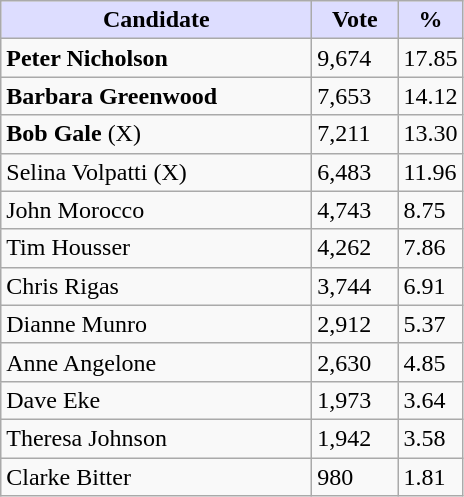<table class="wikitable">
<tr>
<th style="background:#ddf; width:200px;">Candidate</th>
<th style="background:#ddf; width:50px;">Vote</th>
<th style="background:#ddf; width:30px;">%</th>
</tr>
<tr>
<td><strong>Peter Nicholson</strong></td>
<td>9,674</td>
<td>17.85</td>
</tr>
<tr>
<td><strong>Barbara Greenwood</strong></td>
<td>7,653</td>
<td>14.12</td>
</tr>
<tr>
<td><strong>Bob Gale</strong> (X)</td>
<td>7,211</td>
<td>13.30</td>
</tr>
<tr>
<td>Selina Volpatti (X)</td>
<td>6,483</td>
<td>11.96</td>
</tr>
<tr>
<td>John Morocco</td>
<td>4,743</td>
<td>8.75</td>
</tr>
<tr>
<td>Tim Housser</td>
<td>4,262</td>
<td>7.86</td>
</tr>
<tr>
<td>Chris Rigas</td>
<td>3,744</td>
<td>6.91</td>
</tr>
<tr>
<td>Dianne Munro</td>
<td>2,912</td>
<td>5.37</td>
</tr>
<tr>
<td>Anne Angelone</td>
<td>2,630</td>
<td>4.85</td>
</tr>
<tr>
<td>Dave Eke</td>
<td>1,973</td>
<td>3.64</td>
</tr>
<tr>
<td>Theresa Johnson</td>
<td>1,942</td>
<td>3.58</td>
</tr>
<tr>
<td>Clarke Bitter</td>
<td>980</td>
<td>1.81</td>
</tr>
</table>
